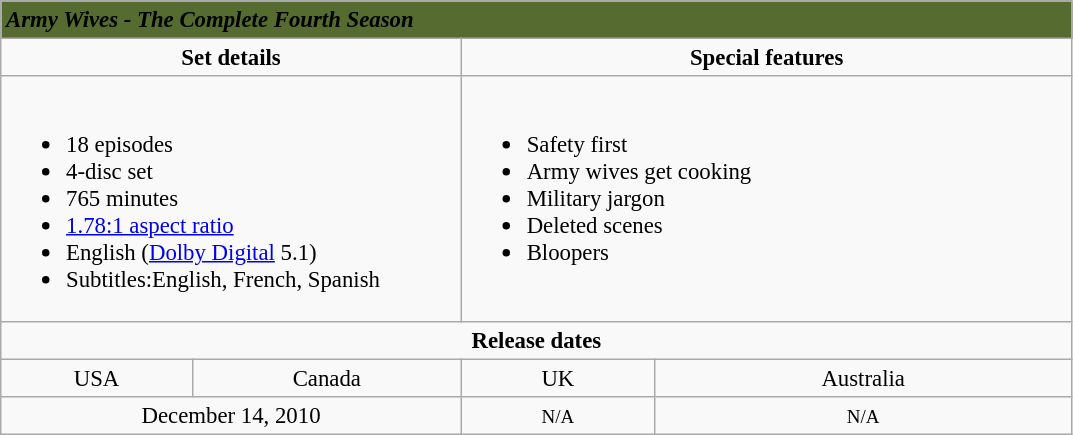<table class="wikitable" style="font-size:95%;">
<tr style="background:#556B2F">
<td colspan="4"><span><strong><em>Army Wives - The Complete Fourth Season</em></strong></span></td>
</tr>
<tr valign="top">
<td align="center" width="300" colspan="2"><strong>Set details</strong></td>
<td colspan="2" width="400" align="center"><strong>Special features</strong></td>
</tr>
<tr valign="top">
<td colspan="2" align="left" width="300"><br><ul><li>18 episodes</li><li>4-disc set</li><li>765 minutes</li><li><a href='#'>1.78:1 aspect ratio</a></li><li>English (<a href='#'>Dolby Digital</a> 5.1)</li><li>Subtitles:English, French, Spanish</li></ul></td>
<td colspan="2" align="left" width="400"><br><ul><li>Safety first</li><li>Army wives get cooking</li><li>Military jargon</li><li>Deleted scenes</li><li>Bloopers</li></ul></td>
</tr>
<tr>
<td colspan="4" align="center"><strong>Release dates</strong></td>
</tr>
<tr>
<td align="center"> USA</td>
<td align="center"> Canada</td>
<td align="center"> UK</td>
<td align="center"> Australia</td>
</tr>
<tr>
<td align="center" colspan="2">December 14, 2010</td>
<td align="center"><small>N/A</small></td>
<td align="center"><small>N/A</small></td>
</tr>
</table>
